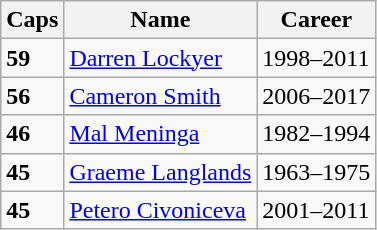<table class="wikitable">
<tr>
<th>Caps</th>
<th>Name</th>
<th>Career</th>
</tr>
<tr>
<td><strong>59</strong></td>
<td><a href='#'>Darren Lockyer</a></td>
<td>1998–2011</td>
</tr>
<tr>
<td><strong>56</strong></td>
<td><a href='#'>Cameron Smith</a></td>
<td>2006–2017</td>
</tr>
<tr>
<td><strong>46</strong></td>
<td><a href='#'>Mal Meninga</a></td>
<td>1982–1994</td>
</tr>
<tr>
<td><strong>45</strong></td>
<td><a href='#'>Graeme Langlands</a></td>
<td>1963–1975</td>
</tr>
<tr>
<td><strong>45</strong></td>
<td><a href='#'>Petero Civoniceva</a></td>
<td>2001–2011</td>
</tr>
</table>
